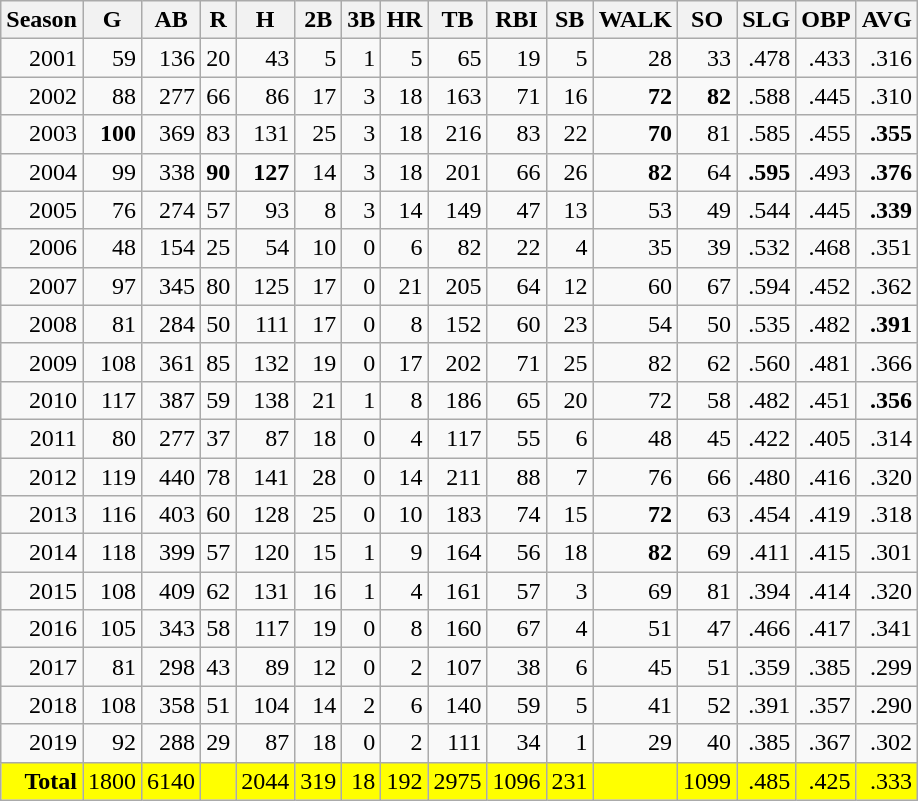<table class="wikitable sortable"  style="margin: 0px">
<tr>
<th>Season</th>
<th>G</th>
<th>AB</th>
<th>R</th>
<th>H</th>
<th>2B</th>
<th>3B</th>
<th>HR</th>
<th>TB</th>
<th>RBI</th>
<th>SB</th>
<th>WALK</th>
<th>SO</th>
<th>SLG</th>
<th>OBP</th>
<th>AVG</th>
</tr>
<tr align="right">
<td>2001</td>
<td>59</td>
<td>136</td>
<td>20</td>
<td>43</td>
<td>5</td>
<td>1</td>
<td>5</td>
<td>65</td>
<td>19</td>
<td>5</td>
<td>28</td>
<td>33</td>
<td>.478</td>
<td>.433</td>
<td>.316</td>
</tr>
<tr align="right">
<td>2002</td>
<td>88</td>
<td>277</td>
<td>66</td>
<td>86</td>
<td>17</td>
<td>3</td>
<td>18</td>
<td>163</td>
<td>71</td>
<td>16</td>
<td><strong>72</strong></td>
<td><strong>82</strong></td>
<td>.588</td>
<td>.445</td>
<td>.310</td>
</tr>
<tr align="right">
<td>2003</td>
<td><strong>100</strong></td>
<td>369</td>
<td>83</td>
<td>131</td>
<td>25</td>
<td>3</td>
<td>18</td>
<td>216</td>
<td>83</td>
<td>22</td>
<td><strong>70</strong></td>
<td>81</td>
<td>.585</td>
<td>.455</td>
<td><strong>.355</strong></td>
</tr>
<tr align="right">
<td>2004</td>
<td>99</td>
<td>338</td>
<td><strong>90</strong></td>
<td><strong>127</strong></td>
<td>14</td>
<td>3</td>
<td>18</td>
<td>201</td>
<td>66</td>
<td>26</td>
<td><strong>82</strong></td>
<td>64</td>
<td><strong>.595</strong></td>
<td>.493</td>
<td><strong>.376</strong></td>
</tr>
<tr align="right">
<td>2005</td>
<td>76</td>
<td>274</td>
<td>57</td>
<td>93</td>
<td>8</td>
<td>3</td>
<td>14</td>
<td>149</td>
<td>47</td>
<td>13</td>
<td>53</td>
<td>49</td>
<td>.544</td>
<td>.445</td>
<td><strong>.339</strong></td>
</tr>
<tr align="right">
<td>2006</td>
<td>48</td>
<td>154</td>
<td>25</td>
<td>54</td>
<td>10</td>
<td>0</td>
<td>6</td>
<td>82</td>
<td>22</td>
<td>4</td>
<td>35</td>
<td>39</td>
<td>.532</td>
<td>.468</td>
<td>.351</td>
</tr>
<tr align="right">
<td>2007</td>
<td>97</td>
<td>345</td>
<td>80</td>
<td>125</td>
<td>17</td>
<td>0</td>
<td>21</td>
<td>205</td>
<td>64</td>
<td>12</td>
<td>60</td>
<td>67</td>
<td>.594</td>
<td>.452</td>
<td>.362</td>
</tr>
<tr align="right">
<td>2008</td>
<td>81</td>
<td>284</td>
<td>50</td>
<td>111</td>
<td>17</td>
<td>0</td>
<td>8</td>
<td>152</td>
<td>60</td>
<td>23</td>
<td>54</td>
<td>50</td>
<td>.535</td>
<td>.482</td>
<td><strong>.391</strong></td>
</tr>
<tr align="right">
<td>2009</td>
<td>108</td>
<td>361</td>
<td>85</td>
<td>132</td>
<td>19</td>
<td>0</td>
<td>17</td>
<td>202</td>
<td>71</td>
<td>25</td>
<td>82</td>
<td>62</td>
<td>.560</td>
<td>.481</td>
<td>.366</td>
</tr>
<tr align="right">
<td>2010</td>
<td>117</td>
<td>387</td>
<td>59</td>
<td>138</td>
<td>21</td>
<td>1</td>
<td>8</td>
<td>186</td>
<td>65</td>
<td>20</td>
<td>72</td>
<td>58</td>
<td>.482</td>
<td>.451</td>
<td><strong>.356</strong></td>
</tr>
<tr align="right">
<td>2011</td>
<td>80</td>
<td>277</td>
<td>37</td>
<td>87</td>
<td>18</td>
<td>0</td>
<td>4</td>
<td>117</td>
<td>55</td>
<td>6</td>
<td>48</td>
<td>45</td>
<td>.422</td>
<td>.405</td>
<td>.314</td>
</tr>
<tr align="right">
<td>2012</td>
<td>119</td>
<td>440</td>
<td>78</td>
<td>141</td>
<td>28</td>
<td>0</td>
<td>14</td>
<td>211</td>
<td>88</td>
<td>7</td>
<td>76</td>
<td>66</td>
<td>.480</td>
<td>.416</td>
<td>.320</td>
</tr>
<tr align="right">
<td>2013</td>
<td>116</td>
<td>403</td>
<td>60</td>
<td>128</td>
<td>25</td>
<td>0</td>
<td>10</td>
<td>183</td>
<td>74</td>
<td>15</td>
<td><strong>72</strong></td>
<td>63</td>
<td>.454</td>
<td>.419</td>
<td>.318</td>
</tr>
<tr align="right">
<td>2014</td>
<td>118</td>
<td>399</td>
<td>57</td>
<td>120</td>
<td>15</td>
<td>1</td>
<td>9</td>
<td>164</td>
<td>56</td>
<td>18</td>
<td><strong>82</strong></td>
<td>69</td>
<td>.411</td>
<td>.415</td>
<td>.301</td>
</tr>
<tr align="right">
<td>2015</td>
<td>108</td>
<td>409</td>
<td>62</td>
<td>131</td>
<td>16</td>
<td>1</td>
<td>4</td>
<td>161</td>
<td>57</td>
<td>3</td>
<td>69</td>
<td>81</td>
<td>.394</td>
<td>.414</td>
<td>.320</td>
</tr>
<tr align="right">
<td>2016</td>
<td>105</td>
<td>343</td>
<td>58</td>
<td>117</td>
<td>19</td>
<td>0</td>
<td>8</td>
<td>160</td>
<td>67</td>
<td>4</td>
<td>51</td>
<td>47</td>
<td>.466</td>
<td>.417</td>
<td>.341</td>
</tr>
<tr align="right">
<td>2017</td>
<td>81</td>
<td>298</td>
<td>43</td>
<td>89</td>
<td>12</td>
<td>0</td>
<td>2</td>
<td>107</td>
<td>38</td>
<td>6</td>
<td>45</td>
<td>51</td>
<td>.359</td>
<td>.385</td>
<td>.299</td>
</tr>
<tr align="right">
<td>2018</td>
<td>108</td>
<td>358</td>
<td>51</td>
<td>104</td>
<td>14</td>
<td>2</td>
<td>6</td>
<td>140</td>
<td>59</td>
<td>5</td>
<td>41</td>
<td>52</td>
<td>.391</td>
<td>.357</td>
<td>.290</td>
</tr>
<tr align="right">
<td>2019</td>
<td>92</td>
<td>288</td>
<td>29</td>
<td>87</td>
<td>18</td>
<td>0</td>
<td>2</td>
<td>111</td>
<td>34</td>
<td>1</td>
<td>29</td>
<td>40</td>
<td>.385</td>
<td>.367</td>
<td>.302</td>
</tr>
<tr style="color:black; background-color:yellow" align="right">
<td><strong>Total</strong></td>
<td>1800</td>
<td>6140</td>
<td></td>
<td>2044</td>
<td>319</td>
<td>18</td>
<td>192</td>
<td>2975</td>
<td>1096</td>
<td>231</td>
<td></td>
<td>1099</td>
<td>.485</td>
<td>.425</td>
<td>.333</td>
</tr>
</table>
